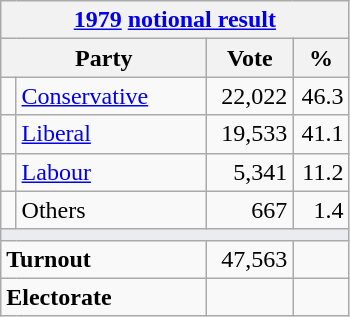<table class="wikitable">
<tr>
<th colspan="4"><a href='#'>1979</a> <a href='#'>notional result</a></th>
</tr>
<tr>
<th bgcolor="#DDDDFF" width="130px" colspan="2">Party</th>
<th bgcolor="#DDDDFF" width="50px">Vote</th>
<th bgcolor="#DDDDFF" width="30px">%</th>
</tr>
<tr>
<td></td>
<td><a href='#'>Conservative</a></td>
<td align=right>22,022</td>
<td align=right>46.3</td>
</tr>
<tr>
<td></td>
<td><a href='#'>Liberal</a></td>
<td align=right>19,533</td>
<td align=right>41.1</td>
</tr>
<tr>
<td></td>
<td><a href='#'>Labour</a></td>
<td align=right>5,341</td>
<td align=right>11.2</td>
</tr>
<tr>
<td></td>
<td>Others</td>
<td align=right>667</td>
<td align=right>1.4</td>
</tr>
<tr>
<td colspan="4" bgcolor="#EAECF0"></td>
</tr>
<tr>
<td colspan="2"><strong>Turnout</strong></td>
<td align=right>47,563</td>
<td align=right></td>
</tr>
<tr>
<td colspan="2"><strong>Electorate</strong></td>
<td align=right></td>
</tr>
</table>
